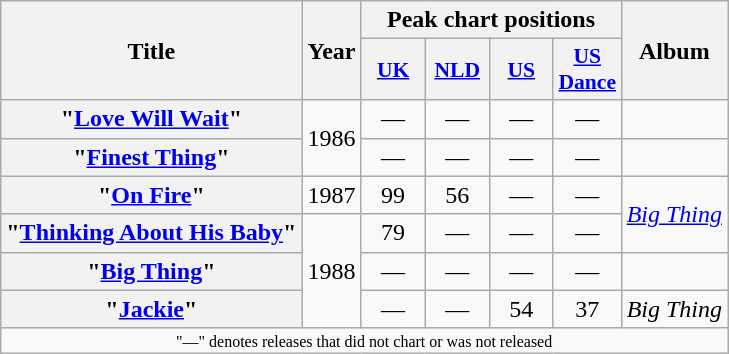<table class="wikitable plainrowheaders" style="text-align:center;" border="1">
<tr>
<th scope="col" rowspan="2">Title</th>
<th scope="col" rowspan="2">Year</th>
<th colspan="4" scope="col">Peak chart positions</th>
<th scope="col" rowspan="2">Album</th>
</tr>
<tr>
<th scope="col" style="width:2.5em;font-size:90%;"><a href='#'>UK</a><br></th>
<th scope="col" style="width:2.5em;font-size:90%;"><a href='#'>NLD</a><br></th>
<th scope="col" style="width:2.5em;font-size:90%;"><a href='#'>US</a><br></th>
<th scope="col" style="width:2.5em;font-size:90%;"><a href='#'>US Dance</a><br></th>
</tr>
<tr>
<th scope="row">"<a href='#'>Love Will Wait</a>"</th>
<td rowspan="2">1986</td>
<td>—</td>
<td>—</td>
<td>—</td>
<td>—</td>
<td></td>
</tr>
<tr>
<th scope="row">"<a href='#'>Finest Thing</a>"</th>
<td>—</td>
<td>—</td>
<td>—</td>
<td>—</td>
<td></td>
</tr>
<tr>
<th scope="row">"<a href='#'>On Fire</a>"</th>
<td>1987</td>
<td>99</td>
<td>56</td>
<td>—</td>
<td>—</td>
<td rowspan=2><em><a href='#'>Big Thing</a></em></td>
</tr>
<tr>
<th scope="row">"<a href='#'>Thinking About His Baby</a>"</th>
<td rowspan="3">1988</td>
<td>79</td>
<td>—</td>
<td>—</td>
<td>—</td>
</tr>
<tr>
<th scope="row">"<a href='#'>Big Thing</a>"</th>
<td>—</td>
<td>—</td>
<td>—</td>
<td>—</td>
<td></td>
</tr>
<tr>
<th scope="row">"<a href='#'>Jackie</a>"</th>
<td>—</td>
<td>—</td>
<td>54</td>
<td>37</td>
<td><em>Big Thing</em></td>
</tr>
<tr>
<td colspan="13" style="text-align:center; font-size:8pt;">"—" denotes releases that did not chart or was not released</td>
</tr>
</table>
